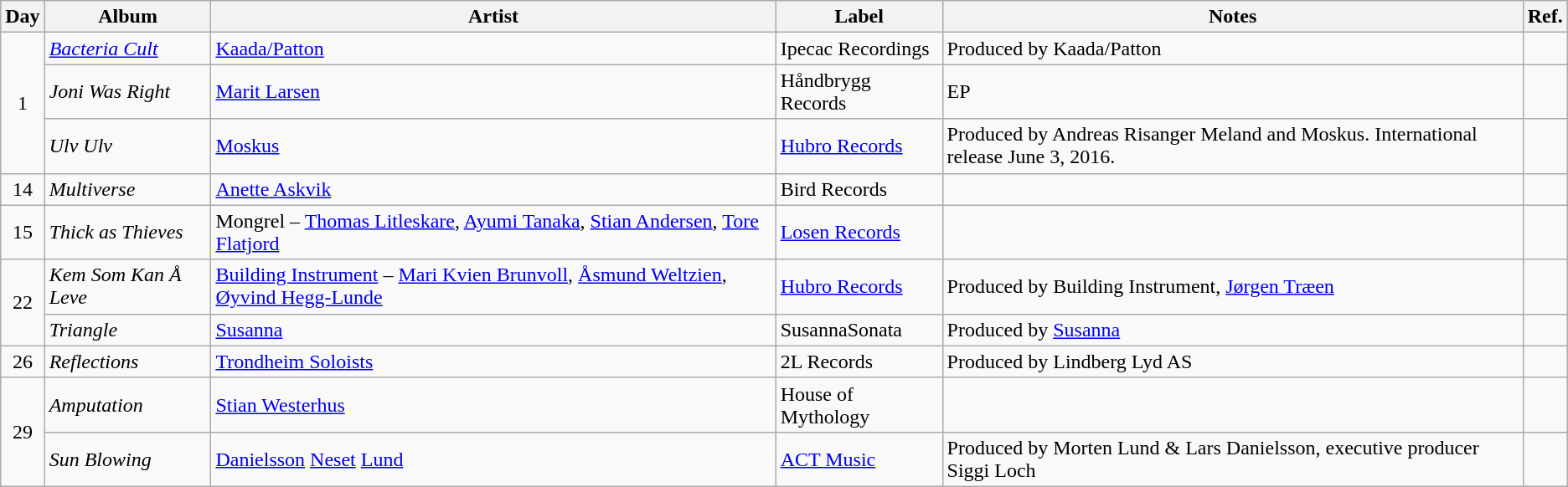<table class="wikitable">
<tr>
<th>Day</th>
<th>Album</th>
<th>Artist</th>
<th>Label</th>
<th>Notes</th>
<th>Ref.</th>
</tr>
<tr>
<td rowspan="3" style="text-align:center;">1</td>
<td><em><a href='#'>Bacteria Cult</a></em></td>
<td><a href='#'>Kaada/Patton</a></td>
<td>Ipecac Recordings</td>
<td>Produced by Kaada/Patton</td>
<td style="text-align:center;"></td>
</tr>
<tr>
<td><em>Joni Was Right</em></td>
<td><a href='#'>Marit Larsen</a></td>
<td>Håndbrygg Records</td>
<td>EP</td>
<td style="text-align:center;"></td>
</tr>
<tr>
<td><em>Ulv Ulv</em></td>
<td><a href='#'>Moskus</a></td>
<td><a href='#'>Hubro Records</a></td>
<td>Produced by Andreas Risanger Meland and Moskus. International release June 3, 2016.</td>
<td style="text-align:center;"></td>
</tr>
<tr>
<td rowspan="1" style="text-align:center;">14</td>
<td><em>Multiverse</em></td>
<td><a href='#'>Anette Askvik</a></td>
<td>Bird Records</td>
<td></td>
<td style="text-align:center;"></td>
</tr>
<tr>
<td rowspan="1" style="text-align:center;">15</td>
<td><em>Thick as Thieves</em></td>
<td>Mongrel – <a href='#'>Thomas Litleskare</a>, <a href='#'>Ayumi Tanaka</a>, <a href='#'>Stian Andersen</a>, <a href='#'>Tore Flatjord</a></td>
<td><a href='#'>Losen Records</a></td>
<td></td>
<td style="text-align:center;"></td>
</tr>
<tr>
<td rowspan="2" style="text-align:center;">22</td>
<td><em>Kem Som Kan Å Leve</em></td>
<td><a href='#'>Building Instrument</a> – <a href='#'>Mari Kvien Brunvoll</a>, <a href='#'>Åsmund Weltzien</a>, <a href='#'>Øyvind Hegg-Lunde</a></td>
<td><a href='#'>Hubro Records</a></td>
<td>Produced by Building Instrument, <a href='#'>Jørgen Træen</a></td>
<td style="text-align:center;"></td>
</tr>
<tr>
<td><em>Triangle</em></td>
<td><a href='#'>Susanna</a></td>
<td>SusannaSonata</td>
<td>Produced by <a href='#'>Susanna</a></td>
<td style="text-align:center;"></td>
</tr>
<tr>
<td rowspan="1" style="text-align:center;">26</td>
<td><em>Reflections</em></td>
<td><a href='#'>Trondheim Soloists</a></td>
<td>2L Records</td>
<td>Produced by Lindberg Lyd AS</td>
<td style="text-align:center;"></td>
</tr>
<tr>
<td rowspan="2" style="text-align:center;">29</td>
<td><em>Amputation</em></td>
<td><a href='#'>Stian Westerhus</a></td>
<td>House of Mythology</td>
<td></td>
<td style="text-align:center;"></td>
</tr>
<tr>
<td><em>Sun Blowing</em></td>
<td><a href='#'>Danielsson</a> <a href='#'>Neset</a> <a href='#'>Lund</a></td>
<td><a href='#'>ACT Music</a></td>
<td>Produced by Morten Lund & Lars Danielsson, executive producer Siggi Loch</td>
<td style="text-align:center;"></td>
</tr>
</table>
